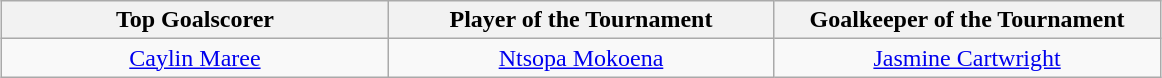<table class=wikitable style="margin:auto; text-align:center">
<tr>
<th style="width: 250px;">Top Goalscorer</th>
<th style="width: 250px;">Player of the Tournament</th>
<th style="width: 250px;">Goalkeeper of the Tournament</th>
</tr>
<tr>
<td> <a href='#'>Caylin Maree</a></td>
<td> <a href='#'>Ntsopa Mokoena</a></td>
<td> <a href='#'>Jasmine Cartwright </a></td>
</tr>
</table>
